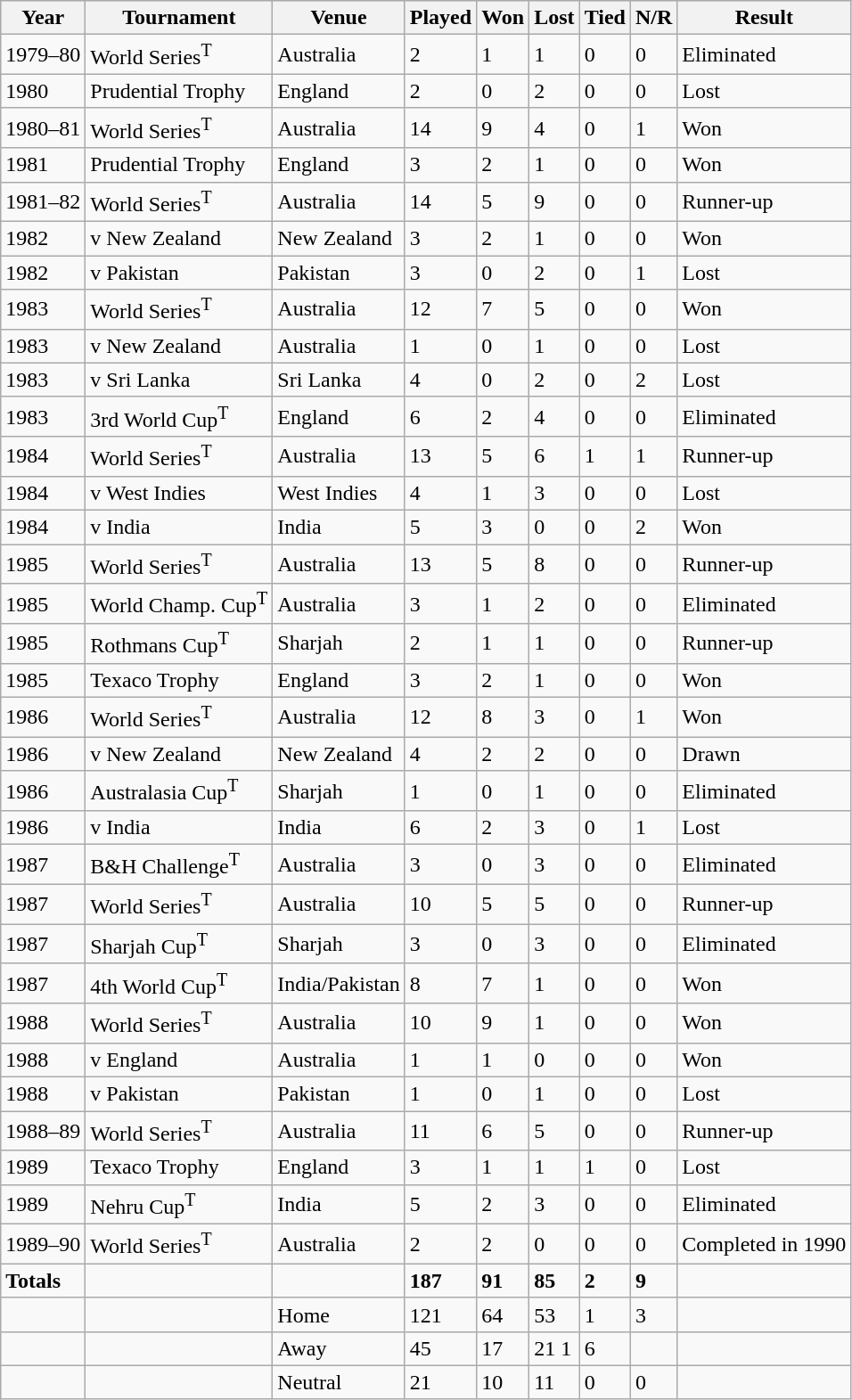<table class="wikitable">
<tr style="background:#efefef;">
<th>Year</th>
<th>Tournament</th>
<th>Venue</th>
<th>Played</th>
<th>Won</th>
<th>Lost</th>
<th>Tied</th>
<th>N/R</th>
<th>Result</th>
</tr>
<tr>
<td>1979–80</td>
<td>World Series<sup>T</sup></td>
<td>Australia</td>
<td>2</td>
<td>1</td>
<td>1</td>
<td>0</td>
<td>0</td>
<td>Eliminated</td>
</tr>
<tr>
<td>1980</td>
<td>Prudential Trophy</td>
<td>England</td>
<td>2</td>
<td>0</td>
<td>2</td>
<td>0</td>
<td>0</td>
<td>Lost</td>
</tr>
<tr>
<td>1980–81</td>
<td>World Series<sup>T</sup></td>
<td>Australia</td>
<td>14</td>
<td>9</td>
<td>4</td>
<td>0</td>
<td>1</td>
<td>Won</td>
</tr>
<tr>
<td>1981</td>
<td>Prudential Trophy</td>
<td>England</td>
<td>3</td>
<td>2</td>
<td>1</td>
<td>0</td>
<td>0</td>
<td>Won</td>
</tr>
<tr>
<td>1981–82</td>
<td>World Series<sup>T</sup></td>
<td>Australia</td>
<td>14</td>
<td>5</td>
<td>9</td>
<td>0</td>
<td>0</td>
<td>Runner-up</td>
</tr>
<tr>
<td>1982</td>
<td>v New Zealand</td>
<td>New Zealand</td>
<td>3</td>
<td>2</td>
<td>1</td>
<td>0</td>
<td>0</td>
<td>Won</td>
</tr>
<tr>
<td>1982</td>
<td>v Pakistan</td>
<td>Pakistan</td>
<td>3</td>
<td>0</td>
<td>2</td>
<td>0</td>
<td>1</td>
<td>Lost</td>
</tr>
<tr>
<td>1983</td>
<td>World Series<sup>T</sup></td>
<td>Australia</td>
<td>12</td>
<td>7</td>
<td>5</td>
<td>0</td>
<td>0</td>
<td>Won</td>
</tr>
<tr>
<td>1983</td>
<td>v New Zealand</td>
<td>Australia</td>
<td>1</td>
<td>0</td>
<td>1</td>
<td>0</td>
<td>0</td>
<td>Lost</td>
</tr>
<tr>
<td>1983</td>
<td>v Sri Lanka</td>
<td>Sri Lanka</td>
<td>4</td>
<td>0</td>
<td>2</td>
<td>0</td>
<td>2</td>
<td>Lost</td>
</tr>
<tr>
<td>1983</td>
<td>3rd World Cup<sup>T</sup></td>
<td>England</td>
<td>6</td>
<td>2</td>
<td>4</td>
<td>0</td>
<td>0</td>
<td>Eliminated</td>
</tr>
<tr>
<td>1984</td>
<td>World Series<sup>T</sup></td>
<td>Australia</td>
<td>13</td>
<td>5</td>
<td>6</td>
<td>1</td>
<td>1</td>
<td>Runner-up</td>
</tr>
<tr>
<td>1984</td>
<td>v West Indies</td>
<td>West Indies</td>
<td>4</td>
<td>1</td>
<td>3</td>
<td>0</td>
<td>0</td>
<td>Lost</td>
</tr>
<tr>
<td>1984</td>
<td>v India</td>
<td>India</td>
<td>5</td>
<td>3</td>
<td>0</td>
<td>0</td>
<td>2</td>
<td>Won</td>
</tr>
<tr>
<td>1985</td>
<td>World Series<sup>T</sup></td>
<td>Australia</td>
<td>13</td>
<td>5</td>
<td>8</td>
<td>0</td>
<td>0</td>
<td>Runner-up</td>
</tr>
<tr>
<td>1985</td>
<td>World Champ. Cup<sup>T</sup></td>
<td>Australia</td>
<td>3</td>
<td>1</td>
<td>2</td>
<td>0</td>
<td>0</td>
<td>Eliminated</td>
</tr>
<tr>
<td>1985</td>
<td>Rothmans Cup<sup>T</sup></td>
<td>Sharjah</td>
<td>2</td>
<td>1</td>
<td>1</td>
<td>0</td>
<td>0</td>
<td>Runner-up</td>
</tr>
<tr>
<td>1985</td>
<td>Texaco Trophy</td>
<td>England</td>
<td>3</td>
<td>2</td>
<td>1</td>
<td>0</td>
<td>0</td>
<td>Won</td>
</tr>
<tr>
<td>1986</td>
<td>World Series<sup>T</sup></td>
<td>Australia</td>
<td>12</td>
<td>8</td>
<td>3</td>
<td>0</td>
<td>1</td>
<td>Won</td>
</tr>
<tr>
<td>1986</td>
<td>v New Zealand</td>
<td>New Zealand</td>
<td>4</td>
<td>2</td>
<td>2</td>
<td>0</td>
<td>0</td>
<td>Drawn</td>
</tr>
<tr>
<td>1986</td>
<td>Australasia Cup<sup>T</sup></td>
<td>Sharjah</td>
<td>1</td>
<td>0</td>
<td>1</td>
<td>0</td>
<td>0</td>
<td>Eliminated</td>
</tr>
<tr>
<td>1986</td>
<td>v India</td>
<td>India</td>
<td>6</td>
<td>2</td>
<td>3</td>
<td>0</td>
<td>1</td>
<td>Lost</td>
</tr>
<tr>
<td>1987</td>
<td>B&H Challenge<sup>T</sup></td>
<td>Australia</td>
<td>3</td>
<td>0</td>
<td>3</td>
<td>0</td>
<td>0</td>
<td>Eliminated</td>
</tr>
<tr>
<td>1987</td>
<td>World Series<sup>T</sup></td>
<td>Australia</td>
<td>10</td>
<td>5</td>
<td>5</td>
<td>0</td>
<td>0</td>
<td>Runner-up</td>
</tr>
<tr>
<td>1987</td>
<td>Sharjah Cup<sup>T</sup></td>
<td>Sharjah</td>
<td>3</td>
<td>0</td>
<td>3</td>
<td>0</td>
<td>0</td>
<td>Eliminated</td>
</tr>
<tr>
<td>1987</td>
<td>4th World Cup<sup>T</sup></td>
<td>India/Pakistan</td>
<td>8</td>
<td>7</td>
<td>1</td>
<td>0</td>
<td>0</td>
<td>Won</td>
</tr>
<tr>
<td>1988</td>
<td>World Series<sup>T</sup></td>
<td>Australia</td>
<td>10</td>
<td>9</td>
<td>1</td>
<td>0</td>
<td>0</td>
<td>Won</td>
</tr>
<tr>
<td>1988</td>
<td>v England</td>
<td>Australia</td>
<td>1</td>
<td>1</td>
<td>0</td>
<td>0</td>
<td>0</td>
<td>Won</td>
</tr>
<tr>
<td>1988</td>
<td>v Pakistan</td>
<td>Pakistan</td>
<td>1</td>
<td>0</td>
<td>1</td>
<td>0</td>
<td>0</td>
<td>Lost</td>
</tr>
<tr>
<td>1988–89</td>
<td>World Series<sup>T</sup></td>
<td>Australia</td>
<td>11</td>
<td>6</td>
<td>5</td>
<td>0</td>
<td>0</td>
<td>Runner-up</td>
</tr>
<tr>
<td>1989</td>
<td>Texaco Trophy</td>
<td>England</td>
<td>3</td>
<td>1</td>
<td>1</td>
<td>1</td>
<td>0</td>
<td>Lost</td>
</tr>
<tr>
<td>1989</td>
<td>Nehru Cup<sup>T</sup></td>
<td>India</td>
<td>5</td>
<td>2</td>
<td>3</td>
<td>0</td>
<td>0</td>
<td>Eliminated</td>
</tr>
<tr>
<td>1989–90</td>
<td>World Series<sup>T</sup></td>
<td>Australia</td>
<td>2</td>
<td>2</td>
<td>0</td>
<td>0</td>
<td>0</td>
<td>Completed in 1990</td>
</tr>
<tr>
<td><strong>Totals</strong></td>
<td></td>
<td></td>
<td><strong>187</strong></td>
<td><strong>91</strong></td>
<td><strong>85</strong></td>
<td><strong>2</strong></td>
<td><strong>9</strong></td>
<td></td>
</tr>
<tr>
<td></td>
<td></td>
<td>Home</td>
<td>121</td>
<td>64</td>
<td>53</td>
<td>1</td>
<td>3</td>
<td></td>
</tr>
<tr>
<td></td>
<td></td>
<td>Away</td>
<td>45</td>
<td>17</td>
<td>21 1</td>
<td>6</td>
<td></td>
</tr>
<tr>
<td></td>
<td></td>
<td>Neutral</td>
<td>21</td>
<td>10</td>
<td>11</td>
<td>0</td>
<td>0</td>
<td></td>
</tr>
</table>
